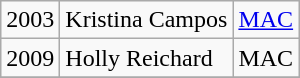<table class="wikitable">
<tr>
<td>2003</td>
<td>Kristina Campos</td>
<td><a href='#'>MAC</a></td>
</tr>
<tr>
<td>2009</td>
<td>Holly Reichard</td>
<td>MAC</td>
</tr>
<tr>
</tr>
</table>
